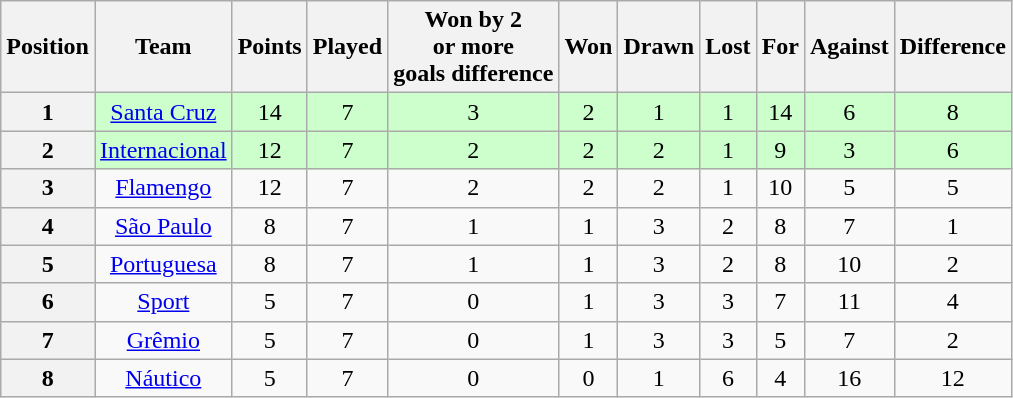<table class="wikitable" style="text-align:center">
<tr>
<th>Position</th>
<th>Team</th>
<th>Points</th>
<th>Played</th>
<th>Won by 2<br> or more<br> goals difference</th>
<th>Won</th>
<th>Drawn</th>
<th>Lost</th>
<th>For</th>
<th>Against</th>
<th>Difference</th>
</tr>
<tr style="background: #ccffcc;">
<th>1</th>
<td><a href='#'>Santa Cruz</a></td>
<td>14</td>
<td>7</td>
<td>3</td>
<td>2</td>
<td>1</td>
<td>1</td>
<td>14</td>
<td>6</td>
<td>8</td>
</tr>
<tr style="background: #ccffcc;">
<th>2</th>
<td><a href='#'>Internacional</a></td>
<td>12</td>
<td>7</td>
<td>2</td>
<td>2</td>
<td>2</td>
<td>1</td>
<td>9</td>
<td>3</td>
<td>6</td>
</tr>
<tr>
<th>3</th>
<td><a href='#'>Flamengo</a></td>
<td>12</td>
<td>7</td>
<td>2</td>
<td>2</td>
<td>2</td>
<td>1</td>
<td>10</td>
<td>5</td>
<td>5</td>
</tr>
<tr>
<th>4</th>
<td><a href='#'>São Paulo</a></td>
<td>8</td>
<td>7</td>
<td>1</td>
<td>1</td>
<td>3</td>
<td>2</td>
<td>8</td>
<td>7</td>
<td>1</td>
</tr>
<tr>
<th>5</th>
<td><a href='#'>Portuguesa</a></td>
<td>8</td>
<td>7</td>
<td>1</td>
<td>1</td>
<td>3</td>
<td>2</td>
<td>8</td>
<td>10</td>
<td>2</td>
</tr>
<tr>
<th>6</th>
<td><a href='#'>Sport</a></td>
<td>5</td>
<td>7</td>
<td>0</td>
<td>1</td>
<td>3</td>
<td>3</td>
<td>7</td>
<td>11</td>
<td>4</td>
</tr>
<tr>
<th>7</th>
<td><a href='#'>Grêmio</a></td>
<td>5</td>
<td>7</td>
<td>0</td>
<td>1</td>
<td>3</td>
<td>3</td>
<td>5</td>
<td>7</td>
<td>2</td>
</tr>
<tr>
<th>8</th>
<td><a href='#'>Náutico</a></td>
<td>5</td>
<td>7</td>
<td>0</td>
<td>0</td>
<td>1</td>
<td>6</td>
<td>4</td>
<td>16</td>
<td>12</td>
</tr>
</table>
